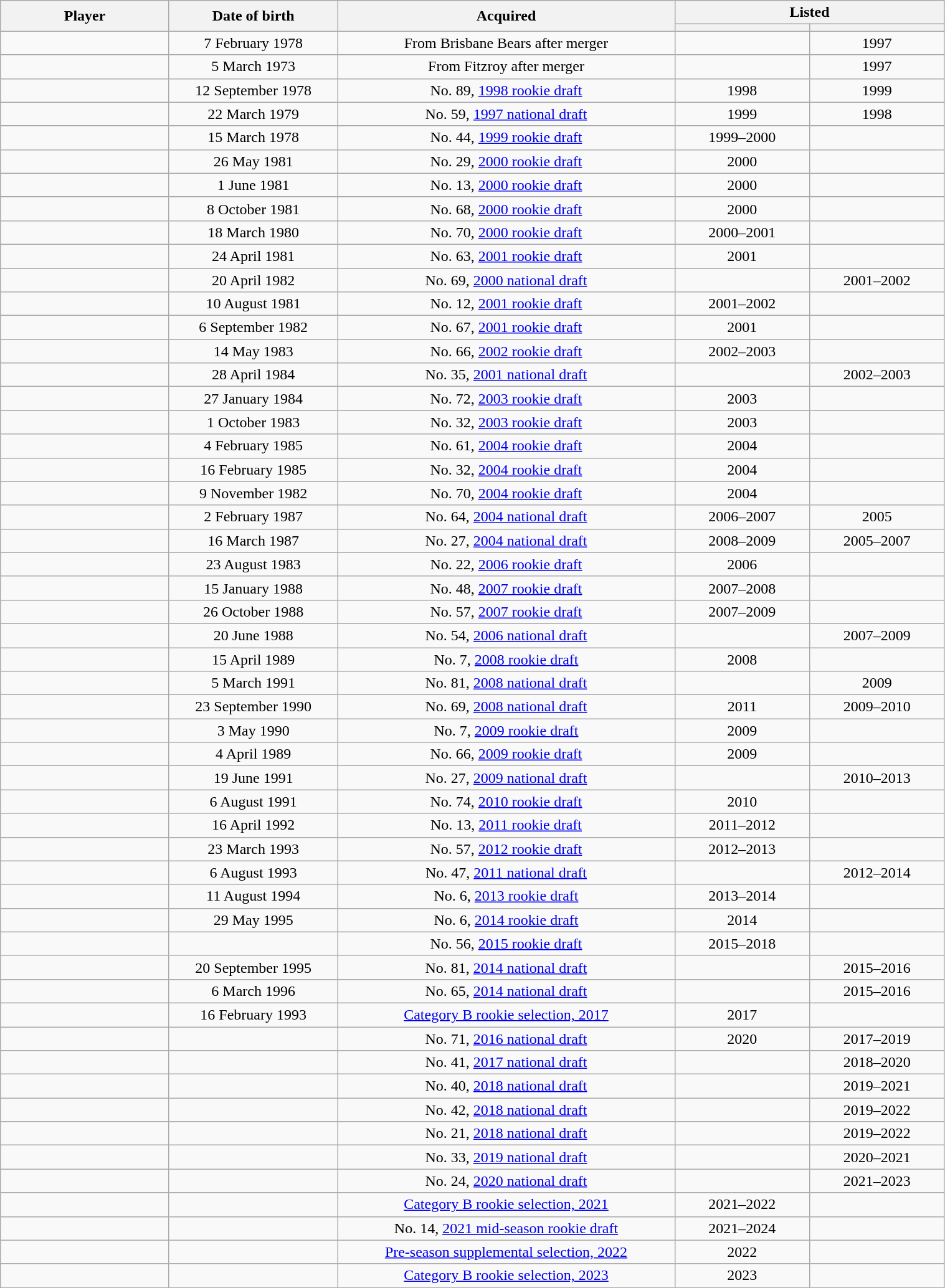<table class="wikitable sortable" style="text-align:center; width:80%;">
<tr>
<th rowspan="2" style="width:10%">Player</th>
<th rowspan="2" style="width:10%">Date of birth</th>
<th rowspan="2" style="width:20%">Acquired</th>
<th colspan="2" style="width:10%">Listed</th>
</tr>
<tr>
<th width=8%></th>
<th width=8%></th>
</tr>
<tr>
<td style="text-align:left"></td>
<td>7 February 1978</td>
<td>From Brisbane Bears after merger</td>
<td></td>
<td>1997</td>
</tr>
<tr>
<td style="text-align:left"></td>
<td>5 March 1973</td>
<td>From Fitzroy after merger</td>
<td></td>
<td>1997</td>
</tr>
<tr>
<td style="text-align:left"></td>
<td>12 September 1978</td>
<td>No. 89, <a href='#'>1998 rookie draft</a></td>
<td>1998</td>
<td>1999</td>
</tr>
<tr>
<td style="text-align:left"></td>
<td>22 March 1979</td>
<td>No. 59, <a href='#'>1997 national draft</a></td>
<td>1999</td>
<td>1998</td>
</tr>
<tr>
<td style="text-align:left"></td>
<td>15 March 1978</td>
<td>No. 44, <a href='#'>1999 rookie draft</a></td>
<td>1999–2000</td>
<td></td>
</tr>
<tr>
<td style="text-align:left"></td>
<td>26 May 1981</td>
<td>No. 29, <a href='#'>2000 rookie draft</a></td>
<td>2000</td>
<td></td>
</tr>
<tr>
<td style="text-align:left"></td>
<td>1 June 1981</td>
<td>No. 13, <a href='#'>2000 rookie draft</a></td>
<td>2000</td>
<td></td>
</tr>
<tr>
<td style="text-align:left"></td>
<td>8 October 1981</td>
<td>No. 68, <a href='#'>2000 rookie draft</a></td>
<td>2000</td>
<td></td>
</tr>
<tr>
<td style="text-align:left"></td>
<td>18 March 1980</td>
<td>No. 70, <a href='#'>2000 rookie draft</a></td>
<td>2000–2001</td>
<td></td>
</tr>
<tr>
<td style="text-align:left"></td>
<td>24 April 1981</td>
<td>No. 63, <a href='#'>2001 rookie draft</a></td>
<td>2001</td>
<td></td>
</tr>
<tr>
<td style="text-align:left"></td>
<td>20 April 1982</td>
<td>No. 69, <a href='#'>2000 national draft</a></td>
<td></td>
<td>2001–2002</td>
</tr>
<tr>
<td style="text-align:left"></td>
<td>10 August 1981</td>
<td>No. 12, <a href='#'>2001 rookie draft</a></td>
<td>2001–2002</td>
<td></td>
</tr>
<tr>
<td style="text-align:left"></td>
<td>6 September 1982</td>
<td>No. 67, <a href='#'>2001 rookie draft</a></td>
<td>2001</td>
<td></td>
</tr>
<tr>
<td style="text-align:left"></td>
<td>14 May 1983</td>
<td>No. 66, <a href='#'>2002 rookie draft</a></td>
<td>2002–2003</td>
<td></td>
</tr>
<tr>
<td style="text-align:left"></td>
<td>28 April 1984</td>
<td>No. 35, <a href='#'>2001 national draft</a></td>
<td></td>
<td>2002–2003</td>
</tr>
<tr>
<td style="text-align:left"></td>
<td>27 January 1984</td>
<td>No. 72, <a href='#'>2003 rookie draft</a></td>
<td>2003</td>
<td></td>
</tr>
<tr>
<td style="text-align:left"></td>
<td>1 October 1983</td>
<td>No. 32, <a href='#'>2003 rookie draft</a></td>
<td>2003</td>
<td></td>
</tr>
<tr>
<td style="text-align:left"></td>
<td>4 February 1985</td>
<td>No. 61, <a href='#'>2004 rookie draft</a></td>
<td>2004</td>
<td></td>
</tr>
<tr>
<td style="text-align:left"></td>
<td>16 February 1985</td>
<td>No. 32, <a href='#'>2004 rookie draft</a></td>
<td>2004</td>
<td></td>
</tr>
<tr>
<td style="text-align:left"></td>
<td>9 November 1982</td>
<td>No. 70, <a href='#'>2004 rookie draft</a></td>
<td>2004</td>
<td></td>
</tr>
<tr>
<td style="text-align:left"></td>
<td>2 February 1987</td>
<td>No. 64, <a href='#'>2004 national draft</a></td>
<td>2006–2007</td>
<td>2005</td>
</tr>
<tr>
<td style="text-align:left"></td>
<td>16 March 1987</td>
<td>No. 27, <a href='#'>2004 national draft</a></td>
<td>2008–2009</td>
<td>2005–2007</td>
</tr>
<tr>
<td style="text-align:left"></td>
<td>23 August 1983</td>
<td>No. 22, <a href='#'>2006 rookie draft</a></td>
<td>2006</td>
<td></td>
</tr>
<tr>
<td style="text-align:left"></td>
<td>15 January 1988</td>
<td>No. 48, <a href='#'>2007 rookie draft</a></td>
<td>2007–2008</td>
<td></td>
</tr>
<tr>
<td style="text-align:left"></td>
<td>26 October 1988</td>
<td>No. 57, <a href='#'>2007 rookie draft</a></td>
<td>2007–2009</td>
<td></td>
</tr>
<tr>
<td style="text-align:left"></td>
<td>20 June 1988</td>
<td>No. 54, <a href='#'>2006 national draft</a></td>
<td></td>
<td>2007–2009</td>
</tr>
<tr>
<td style="text-align:left"></td>
<td>15 April 1989</td>
<td>No. 7, <a href='#'>2008 rookie draft</a></td>
<td>2008</td>
<td></td>
</tr>
<tr>
<td style="text-align:left"></td>
<td>5 March 1991</td>
<td>No. 81, <a href='#'>2008 national draft</a></td>
<td></td>
<td>2009</td>
</tr>
<tr>
<td style="text-align:left"></td>
<td>23 September 1990</td>
<td>No. 69, <a href='#'>2008 national draft</a></td>
<td>2011</td>
<td>2009–2010</td>
</tr>
<tr>
<td style="text-align:left"></td>
<td>3 May 1990</td>
<td>No. 7, <a href='#'>2009 rookie draft</a></td>
<td>2009</td>
<td></td>
</tr>
<tr>
<td style="text-align:left"></td>
<td>4 April 1989</td>
<td>No. 66, <a href='#'>2009 rookie draft</a></td>
<td>2009</td>
<td></td>
</tr>
<tr>
<td style="text-align:left"></td>
<td>19 June 1991</td>
<td>No. 27, <a href='#'>2009 national draft</a></td>
<td></td>
<td>2010–2013</td>
</tr>
<tr>
<td style="text-align:left"></td>
<td>6 August 1991</td>
<td>No. 74, <a href='#'>2010 rookie draft</a></td>
<td>2010</td>
<td></td>
</tr>
<tr>
<td style="text-align:left"></td>
<td>16 April 1992</td>
<td>No. 13, <a href='#'>2011 rookie draft</a></td>
<td>2011–2012</td>
<td></td>
</tr>
<tr>
<td style="text-align:left"></td>
<td>23 March 1993</td>
<td>No. 57, <a href='#'>2012 rookie draft</a></td>
<td>2012–2013</td>
<td></td>
</tr>
<tr>
<td style="text-align:left"></td>
<td>6 August 1993</td>
<td>No. 47, <a href='#'>2011 national draft</a></td>
<td></td>
<td>2012–2014</td>
</tr>
<tr>
<td style="text-align:left"></td>
<td>11 August 1994</td>
<td>No. 6, <a href='#'>2013 rookie draft</a></td>
<td>2013–2014</td>
<td></td>
</tr>
<tr>
<td style="text-align:left"></td>
<td>29 May 1995</td>
<td>No. 6, <a href='#'>2014 rookie draft</a></td>
<td>2014</td>
<td></td>
</tr>
<tr>
<td style="text-align:left"></td>
<td></td>
<td>No. 56, <a href='#'>2015 rookie draft</a></td>
<td>2015–2018</td>
<td></td>
</tr>
<tr>
<td style="text-align:left"></td>
<td>20 September 1995</td>
<td>No. 81, <a href='#'>2014 national draft</a></td>
<td></td>
<td>2015–2016</td>
</tr>
<tr>
<td style="text-align:left"></td>
<td>6 March 1996</td>
<td>No. 65, <a href='#'>2014 national draft</a></td>
<td></td>
<td>2015–2016</td>
</tr>
<tr>
<td style="text-align:left"></td>
<td>16 February 1993</td>
<td><a href='#'>Category B rookie selection, 2017</a></td>
<td>2017</td>
<td></td>
</tr>
<tr>
<td style="text-align:left"></td>
<td></td>
<td>No. 71, <a href='#'>2016 national draft</a></td>
<td>2020</td>
<td>2017–2019</td>
</tr>
<tr>
<td style="text-align:left"></td>
<td></td>
<td>No. 41, <a href='#'>2017 national draft</a></td>
<td></td>
<td>2018–2020</td>
</tr>
<tr>
<td style="text-align:left"></td>
<td></td>
<td>No. 40, <a href='#'>2018 national draft</a></td>
<td></td>
<td>2019–2021</td>
</tr>
<tr>
<td style="text-align:left"></td>
<td></td>
<td>No. 42, <a href='#'>2018 national draft</a></td>
<td></td>
<td>2019–2022</td>
</tr>
<tr>
<td style="text-align:left"></td>
<td></td>
<td>No. 21, <a href='#'>2018 national draft</a></td>
<td></td>
<td>2019–2022</td>
</tr>
<tr>
<td style="text-align:left"></td>
<td></td>
<td>No. 33, <a href='#'>2019 national draft</a></td>
<td></td>
<td>2020–2021</td>
</tr>
<tr>
<td style="text-align:left"></td>
<td></td>
<td>No. 24, <a href='#'>2020 national draft</a></td>
<td></td>
<td>2021–2023</td>
</tr>
<tr>
<td style="text-align:left"></td>
<td></td>
<td><a href='#'>Category B rookie selection, 2021</a></td>
<td>2021–2022</td>
<td></td>
</tr>
<tr>
<td style="text-align:left"></td>
<td></td>
<td>No. 14, <a href='#'>2021 mid-season rookie draft</a></td>
<td>2021–2024</td>
<td></td>
</tr>
<tr>
<td style="text-align:left"></td>
<td></td>
<td><a href='#'>Pre-season supplemental selection, 2022</a></td>
<td>2022</td>
<td></td>
</tr>
<tr>
<td style="text-align:left"></td>
<td></td>
<td><a href='#'>Category B rookie selection, 2023</a></td>
<td>2023</td>
<td></td>
</tr>
</table>
